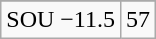<table class="wikitable">
<tr align="center">
</tr>
<tr align="center">
<td>SOU −11.5</td>
<td>57</td>
</tr>
</table>
